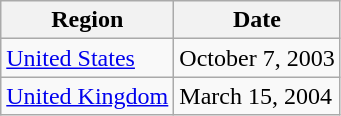<table class="wikitable">
<tr>
<th>Region</th>
<th>Date</th>
</tr>
<tr>
<td><a href='#'>United States</a></td>
<td>October 7, 2003</td>
</tr>
<tr>
<td><a href='#'>United Kingdom</a></td>
<td>March 15, 2004</td>
</tr>
</table>
